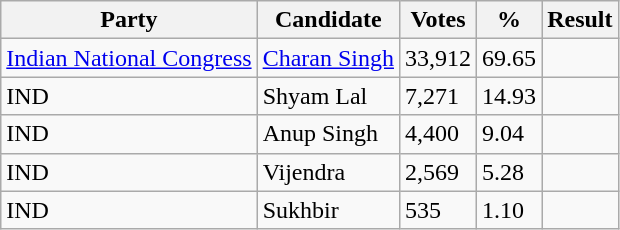<table class="wikitable">
<tr>
<th>Party</th>
<th>Candidate</th>
<th>Votes</th>
<th>%</th>
<th>Result</th>
</tr>
<tr>
<td><a href='#'>Indian National Congress</a></td>
<td><a href='#'>Charan Singh</a></td>
<td>33,912</td>
<td>69.65</td>
<td></td>
</tr>
<tr>
<td>IND</td>
<td>Shyam Lal</td>
<td>7,271</td>
<td>14.93</td>
<td></td>
</tr>
<tr>
<td>IND</td>
<td>Anup Singh</td>
<td>4,400</td>
<td>9.04</td>
<td></td>
</tr>
<tr>
<td>IND</td>
<td>Vijendra</td>
<td>2,569</td>
<td>5.28</td>
<td></td>
</tr>
<tr>
<td>IND</td>
<td>Sukhbir</td>
<td>535</td>
<td>1.10</td>
<td></td>
</tr>
</table>
